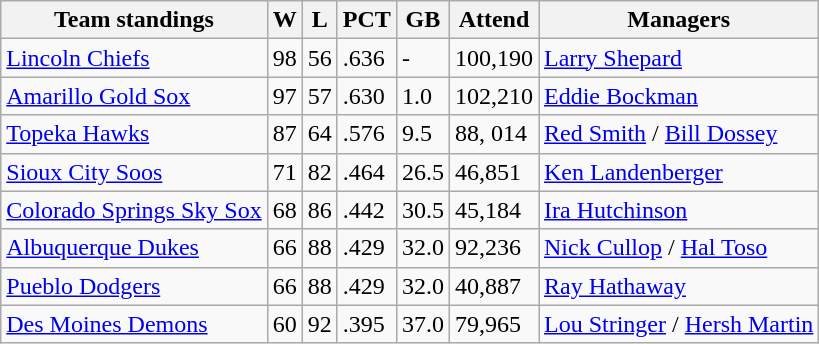<table class="wikitable">
<tr>
<th>Team standings</th>
<th>W</th>
<th>L</th>
<th>PCT</th>
<th>GB</th>
<th>Attend</th>
<th>Managers</th>
</tr>
<tr>
<td><a href='#'>Lincoln Chiefs</a></td>
<td>98</td>
<td>56</td>
<td>.636</td>
<td>-</td>
<td>100,190</td>
<td><a href='#'>Larry Shepard</a></td>
</tr>
<tr>
<td><a href='#'>Amarillo Gold Sox</a></td>
<td>97</td>
<td>57</td>
<td>.630</td>
<td>1.0</td>
<td>102,210</td>
<td><a href='#'>Eddie Bockman</a></td>
</tr>
<tr>
<td><a href='#'>Topeka Hawks</a></td>
<td>87</td>
<td>64</td>
<td>.576</td>
<td>9.5</td>
<td>88, 014</td>
<td><a href='#'>Red Smith</a> / <a href='#'>Bill Dossey</a></td>
</tr>
<tr>
<td><a href='#'>Sioux City Soos</a></td>
<td>71</td>
<td>82</td>
<td>.464</td>
<td>26.5</td>
<td>46,851</td>
<td><a href='#'>Ken Landenberger</a></td>
</tr>
<tr>
<td><a href='#'>Colorado Springs Sky Sox</a></td>
<td>68</td>
<td>86</td>
<td>.442</td>
<td>30.5</td>
<td>45,184</td>
<td><a href='#'>Ira Hutchinson</a></td>
</tr>
<tr>
<td><a href='#'>Albuquerque Dukes</a></td>
<td>66</td>
<td>88</td>
<td>.429</td>
<td>32.0</td>
<td>92,236</td>
<td><a href='#'>Nick Cullop</a> / <a href='#'>Hal Toso</a></td>
</tr>
<tr>
<td><a href='#'>Pueblo Dodgers</a></td>
<td>66</td>
<td>88</td>
<td>.429</td>
<td>32.0</td>
<td>40,887</td>
<td><a href='#'>Ray Hathaway</a></td>
</tr>
<tr>
<td><a href='#'>Des Moines Demons</a></td>
<td>60</td>
<td>92</td>
<td>.395</td>
<td>37.0</td>
<td>79,965</td>
<td><a href='#'>Lou Stringer</a> / <a href='#'>Hersh Martin</a></td>
</tr>
</table>
